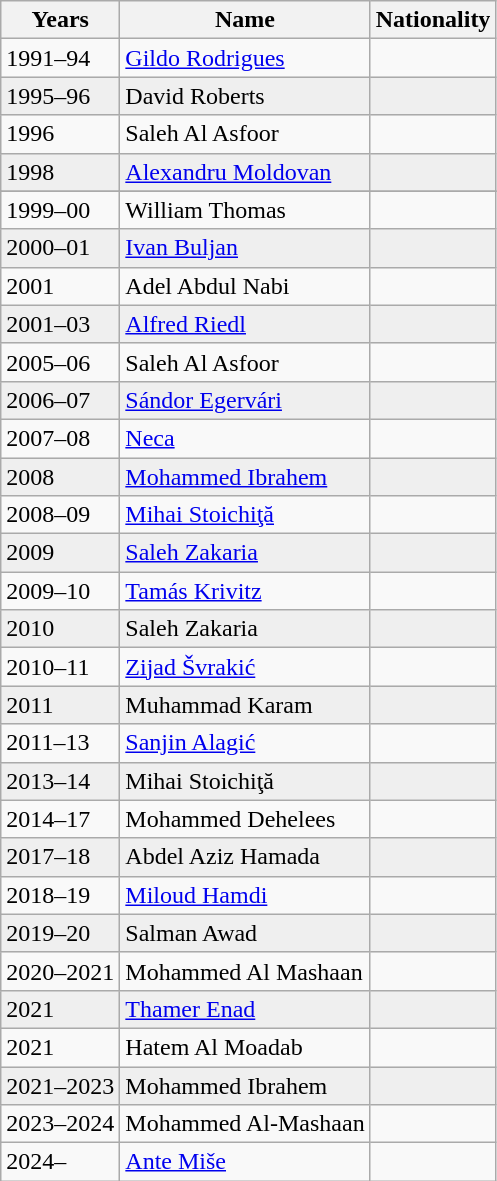<table class="wikitable" border="5">
<tr>
<th>Years</th>
<th>Name</th>
<th>Nationality</th>
</tr>
<tr>
<td>1991–94</td>
<td><a href='#'>Gildo Rodrigues</a></td>
<td></td>
</tr>
<tr bgcolor="#EFEFEF">
<td>1995–96</td>
<td>David Roberts</td>
<td></td>
</tr>
<tr>
<td>1996</td>
<td>Saleh Al Asfoor</td>
<td></td>
</tr>
<tr bgcolor="#EFEFEF">
<td>1998</td>
<td><a href='#'>Alexandru Moldovan</a></td>
<td></td>
</tr>
<tr bgcolor="#EFEFEF">
</tr>
<tr>
<td>1999–00</td>
<td>William Thomas</td>
<td></td>
</tr>
<tr bgcolor="#EFEFEF">
<td>2000–01</td>
<td><a href='#'>Ivan Buljan</a></td>
<td></td>
</tr>
<tr>
<td>2001</td>
<td>Adel Abdul Nabi</td>
<td></td>
</tr>
<tr bgcolor="#EFEFEF">
<td>2001–03</td>
<td><a href='#'>Alfred Riedl</a></td>
<td></td>
</tr>
<tr>
<td>2005–06</td>
<td>Saleh Al Asfoor</td>
<td></td>
</tr>
<tr bgcolor="#EFEFEF">
<td>2006–07</td>
<td><a href='#'>Sándor Egervári</a></td>
<td></td>
</tr>
<tr>
<td>2007–08</td>
<td><a href='#'>Neca</a></td>
<td></td>
</tr>
<tr bgcolor="#EFEFEF">
<td>2008</td>
<td><a href='#'>Mohammed Ibrahem</a></td>
<td></td>
</tr>
<tr>
<td>2008–09</td>
<td><a href='#'>Mihai Stoichiţă</a></td>
<td></td>
</tr>
<tr bgcolor="#EFEFEF">
<td>2009</td>
<td><a href='#'>Saleh Zakaria</a></td>
<td></td>
</tr>
<tr>
<td>2009–10</td>
<td><a href='#'>Tamás Krivitz</a></td>
<td></td>
</tr>
<tr bgcolor="#EFEFEF">
<td>2010</td>
<td>Saleh Zakaria</td>
<td></td>
</tr>
<tr>
<td>2010–11</td>
<td><a href='#'>Zijad Švrakić</a></td>
<td></td>
</tr>
<tr bgcolor="#EFEFEF">
<td>2011</td>
<td>Muhammad Karam</td>
<td></td>
</tr>
<tr>
<td>2011–13</td>
<td><a href='#'>Sanjin Alagić</a></td>
<td></td>
</tr>
<tr bgcolor="#EFEFEF">
<td>2013–14</td>
<td>Mihai Stoichiţă</td>
<td></td>
</tr>
<tr>
<td>2014–17</td>
<td>Mohammed Dehelees</td>
<td></td>
</tr>
<tr bgcolor="#EFEFEF">
<td>2017–18</td>
<td>Abdel Aziz Hamada</td>
<td></td>
</tr>
<tr>
<td>2018–19</td>
<td><a href='#'>Miloud Hamdi</a></td>
<td></td>
</tr>
<tr bgcolor="#EFEFEF">
<td>2019–20</td>
<td>Salman Awad</td>
<td></td>
</tr>
<tr>
<td>2020–2021</td>
<td>Mohammed Al Mashaan</td>
<td></td>
</tr>
<tr bgcolor="#EFEFEF">
<td>2021</td>
<td><a href='#'>Thamer Enad</a></td>
<td></td>
</tr>
<tr>
<td>2021</td>
<td>Hatem Al Moadab</td>
<td></td>
</tr>
<tr bgcolor="#EFEFEF">
<td>2021–2023</td>
<td>Mohammed Ibrahem</td>
<td></td>
</tr>
<tr>
<td>2023–2024</td>
<td>Mohammed Al-Mashaan</td>
<td></td>
</tr>
<tr -bgcolor="#EFEFEF">
<td>2024–</td>
<td><a href='#'>Ante Miše</a></td>
<td></td>
</tr>
</table>
